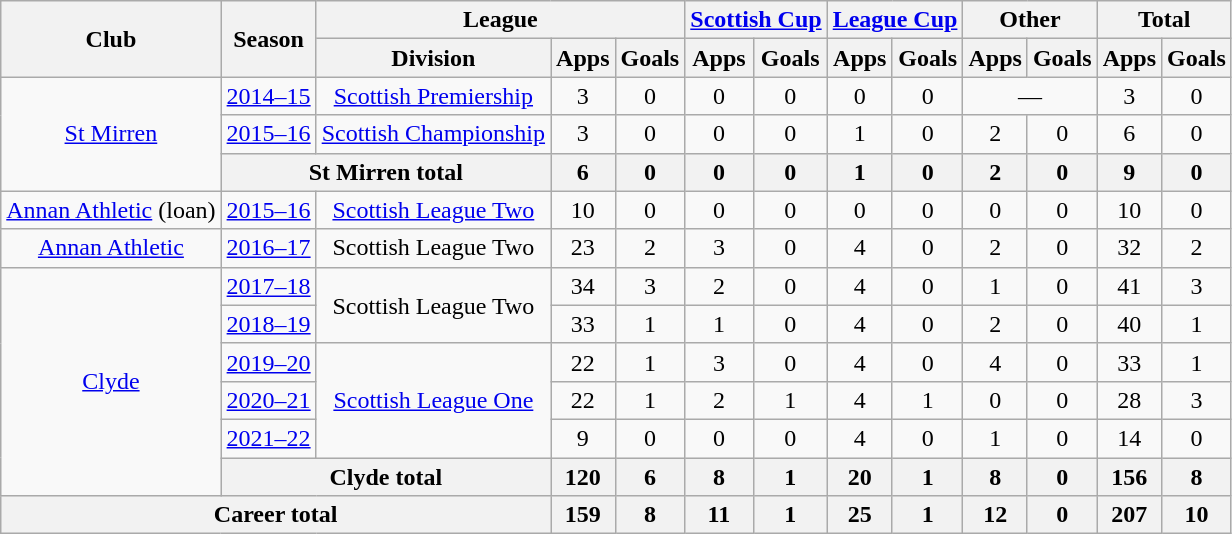<table class="wikitable" style="text-align:center">
<tr>
<th rowspan="2">Club</th>
<th rowspan="2">Season</th>
<th colspan="3">League</th>
<th colspan="2"><a href='#'>Scottish Cup</a></th>
<th colspan="2"><a href='#'>League Cup</a></th>
<th colspan="2">Other</th>
<th colspan="2">Total</th>
</tr>
<tr>
<th>Division</th>
<th>Apps</th>
<th>Goals</th>
<th>Apps</th>
<th>Goals</th>
<th>Apps</th>
<th>Goals</th>
<th>Apps</th>
<th>Goals</th>
<th>Apps</th>
<th>Goals</th>
</tr>
<tr>
<td rowspan="3"><a href='#'>St Mirren</a></td>
<td><a href='#'>2014–15</a></td>
<td><a href='#'>Scottish Premiership</a></td>
<td>3</td>
<td>0</td>
<td>0</td>
<td>0</td>
<td>0</td>
<td>0</td>
<td colspan="2">—</td>
<td>3</td>
<td>0</td>
</tr>
<tr>
<td><a href='#'>2015–16</a></td>
<td><a href='#'>Scottish Championship</a></td>
<td>3</td>
<td>0</td>
<td>0</td>
<td>0</td>
<td>1</td>
<td>0</td>
<td>2</td>
<td>0</td>
<td>6</td>
<td>0</td>
</tr>
<tr>
<th colspan="2">St Mirren total</th>
<th>6</th>
<th>0</th>
<th>0</th>
<th>0</th>
<th>1</th>
<th>0</th>
<th>2</th>
<th>0</th>
<th>9</th>
<th>0</th>
</tr>
<tr>
<td><a href='#'>Annan Athletic</a> (loan)</td>
<td><a href='#'>2015–16</a></td>
<td><a href='#'>Scottish League Two</a></td>
<td>10</td>
<td>0</td>
<td>0</td>
<td>0</td>
<td>0</td>
<td>0</td>
<td>0</td>
<td>0</td>
<td>10</td>
<td>0</td>
</tr>
<tr>
<td><a href='#'>Annan Athletic</a></td>
<td><a href='#'>2016–17</a></td>
<td>Scottish League Two</td>
<td>23</td>
<td>2</td>
<td>3</td>
<td>0</td>
<td>4</td>
<td>0</td>
<td>2</td>
<td>0</td>
<td>32</td>
<td>2</td>
</tr>
<tr>
<td rowspan="6"><a href='#'>Clyde</a></td>
<td><a href='#'>2017–18</a></td>
<td rowspan="2">Scottish League Two</td>
<td>34</td>
<td>3</td>
<td>2</td>
<td>0</td>
<td>4</td>
<td>0</td>
<td>1</td>
<td>0</td>
<td>41</td>
<td>3</td>
</tr>
<tr>
<td><a href='#'>2018–19</a></td>
<td>33</td>
<td>1</td>
<td>1</td>
<td>0</td>
<td>4</td>
<td>0</td>
<td>2</td>
<td>0</td>
<td>40</td>
<td>1</td>
</tr>
<tr>
<td><a href='#'>2019–20</a></td>
<td rowspan="3"><a href='#'>Scottish League One</a></td>
<td>22</td>
<td>1</td>
<td>3</td>
<td>0</td>
<td>4</td>
<td>0</td>
<td>4</td>
<td>0</td>
<td>33</td>
<td>1</td>
</tr>
<tr>
<td><a href='#'>2020–21</a></td>
<td>22</td>
<td>1</td>
<td>2</td>
<td>1</td>
<td>4</td>
<td>1</td>
<td>0</td>
<td>0</td>
<td>28</td>
<td>3</td>
</tr>
<tr>
<td><a href='#'>2021–22</a></td>
<td>9</td>
<td>0</td>
<td>0</td>
<td>0</td>
<td>4</td>
<td>0</td>
<td>1</td>
<td>0</td>
<td>14</td>
<td>0</td>
</tr>
<tr>
<th colspan="2">Clyde total</th>
<th>120</th>
<th>6</th>
<th>8</th>
<th>1</th>
<th>20</th>
<th>1</th>
<th>8</th>
<th>0</th>
<th>156</th>
<th>8</th>
</tr>
<tr>
<th colspan="3">Career total</th>
<th>159</th>
<th>8</th>
<th>11</th>
<th>1</th>
<th>25</th>
<th>1</th>
<th>12</th>
<th>0</th>
<th>207</th>
<th>10</th>
</tr>
</table>
